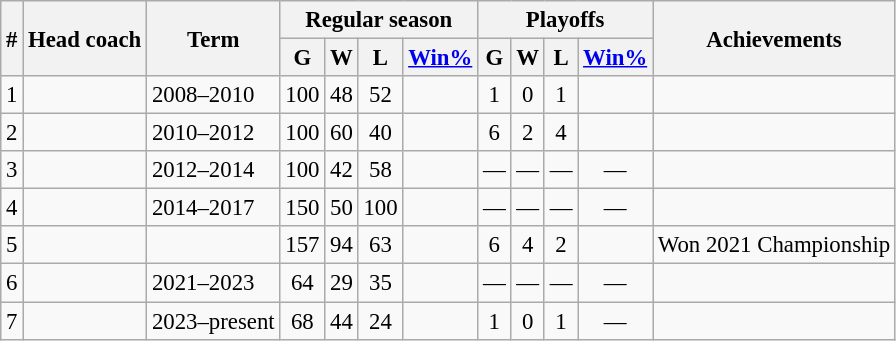<table class="wikitable sortable" style="font-size:95%; text-align:center">
<tr>
<th scope="col" rowspan="2">#</th>
<th scope="col" rowspan="2">Head coach</th>
<th scope="col" rowspan="2">Term</th>
<th scope="col" colspan="4">Regular season</th>
<th scope="col" colspan="4">Playoffs</th>
<th scope="col" rowspan="2">Achievements</th>
</tr>
<tr>
<th>G</th>
<th>W</th>
<th>L</th>
<th><a href='#'>Win%</a></th>
<th>G</th>
<th>W</th>
<th>L</th>
<th><a href='#'>Win%</a></th>
</tr>
<tr>
<td align=left>1</td>
<td align=left></td>
<td align=left>2008–2010</td>
<td>100</td>
<td>48</td>
<td>52</td>
<td></td>
<td>1</td>
<td>0</td>
<td>1</td>
<td></td>
<td align=left></td>
</tr>
<tr>
<td align=left>2</td>
<td align=left></td>
<td align=left>2010–2012</td>
<td>100</td>
<td>60</td>
<td>40</td>
<td></td>
<td>6</td>
<td>2</td>
<td>4</td>
<td></td>
<td align=left></td>
</tr>
<tr>
<td align=left>3</td>
<td align=left></td>
<td align=left>2012–2014</td>
<td>100</td>
<td>42</td>
<td>58</td>
<td></td>
<td>—</td>
<td>—</td>
<td>—</td>
<td>—</td>
<td align=left></td>
</tr>
<tr>
<td align=left>4</td>
<td align=left></td>
<td align=left>2014–2017</td>
<td>150</td>
<td>50</td>
<td>100</td>
<td></td>
<td>—</td>
<td>—</td>
<td>—</td>
<td>—</td>
<td align=left></td>
</tr>
<tr>
<td align=left>5</td>
<td align=left></td>
<td align=left></td>
<td>157</td>
<td>94</td>
<td>63</td>
<td></td>
<td>6</td>
<td>4</td>
<td>2</td>
<td></td>
<td align=left>Won 2021 Championship</td>
</tr>
<tr>
<td align=left>6</td>
<td align=left></td>
<td align=left>2021–2023</td>
<td>64</td>
<td>29</td>
<td>35</td>
<td></td>
<td>—</td>
<td>—</td>
<td>—</td>
<td>—</td>
<td align=left></td>
</tr>
<tr>
<td align=left>7</td>
<td align=left></td>
<td align=left>2023–present</td>
<td>68</td>
<td>44</td>
<td>24</td>
<td></td>
<td>1</td>
<td>0</td>
<td>1</td>
<td>—</td>
<td align=left></td>
</tr>
</table>
